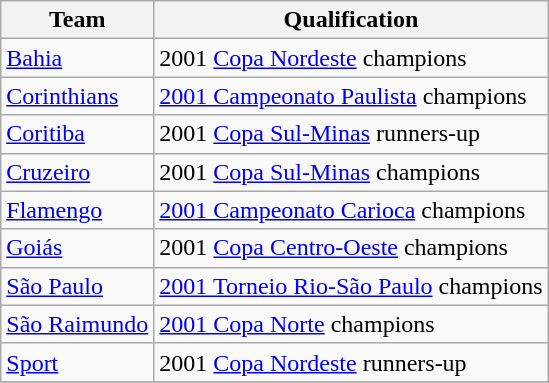<table class="wikitable">
<tr>
<th>Team</th>
<th>Qualification</th>
</tr>
<tr>
<td> <a href='#'>Bahia</a></td>
<td>2001 <a href='#'>Copa Nordeste</a> champions</td>
</tr>
<tr>
<td> <a href='#'>Corinthians</a></td>
<td><a href='#'>2001 Campeonato Paulista</a> champions</td>
</tr>
<tr>
<td> <a href='#'>Coritiba</a></td>
<td>2001 <a href='#'>Copa Sul-Minas</a> runners-up</td>
</tr>
<tr>
<td> <a href='#'>Cruzeiro</a></td>
<td>2001 <a href='#'>Copa Sul-Minas</a> champions</td>
</tr>
<tr>
<td> <a href='#'>Flamengo</a></td>
<td><a href='#'>2001 Campeonato Carioca</a> champions</td>
</tr>
<tr>
<td> <a href='#'>Goiás</a></td>
<td>2001 <a href='#'>Copa Centro-Oeste</a> champions</td>
</tr>
<tr>
<td> <a href='#'>São Paulo</a></td>
<td><a href='#'>2001 Torneio Rio-São Paulo</a> champions</td>
</tr>
<tr>
<td> <a href='#'>São Raimundo</a></td>
<td><a href='#'>2001 Copa Norte</a> champions</td>
</tr>
<tr>
<td> <a href='#'>Sport</a></td>
<td>2001 <a href='#'>Copa Nordeste</a> runners-up</td>
</tr>
<tr>
</tr>
</table>
